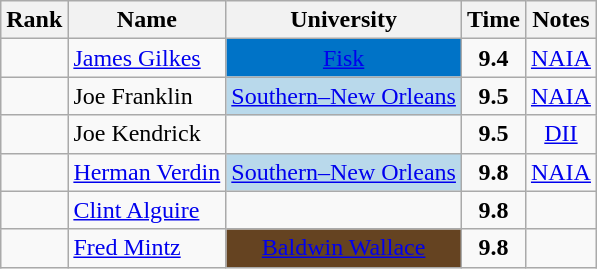<table class="wikitable sortable" style="text-align:center">
<tr>
<th>Rank</th>
<th>Name</th>
<th>University</th>
<th>Time</th>
<th>Notes</th>
</tr>
<tr>
<td></td>
<td align=left> <a href='#'>James Gilkes</a></td>
<td style="background: #0073C7; color: #BA994D"><a href='#'>Fisk</a></td>
<td><strong>9.4</strong></td>
<td><a href='#'>NAIA</a></td>
</tr>
<tr>
<td></td>
<td align=left>Joe Franklin</td>
<td style="background: #B9D9EB;"><a href='#'>Southern–New Orleans</a></td>
<td><strong>9.5</strong></td>
<td><a href='#'>NAIA</a></td>
</tr>
<tr>
<td></td>
<td align=left>Joe Kendrick</td>
<td></td>
<td><strong>9.5</strong></td>
<td><a href='#'>DII</a></td>
</tr>
<tr>
<td></td>
<td align=left><a href='#'>Herman Verdin</a></td>
<td style="background: #B9D9EB;"><a href='#'>Southern–New Orleans</a></td>
<td><strong>9.8</strong></td>
<td><a href='#'>NAIA</a></td>
</tr>
<tr>
<td></td>
<td align=left><a href='#'>Clint Alguire</a></td>
<td></td>
<td><strong>9.8</strong></td>
<td></td>
</tr>
<tr>
<td></td>
<td align=left><a href='#'>Fred Mintz</a></td>
<td style="background: #654321;"><a href='#'>Baldwin Wallace</a></td>
<td><strong>9.8</strong></td>
<td></td>
</tr>
</table>
